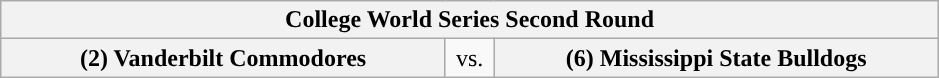<table class="wikitable">
<tr>
<th style="width: 604px;" colspan=3>College World Series Second Round</th>
</tr>
<tr>
<th style="width: 289px; ">(2) Vanderbilt Commodores</th>
<td style="width: 25px; text-align:center">vs.</td>
<th style="width: 289px; ">(6) Mississippi State Bulldogs</th>
</tr>
</table>
